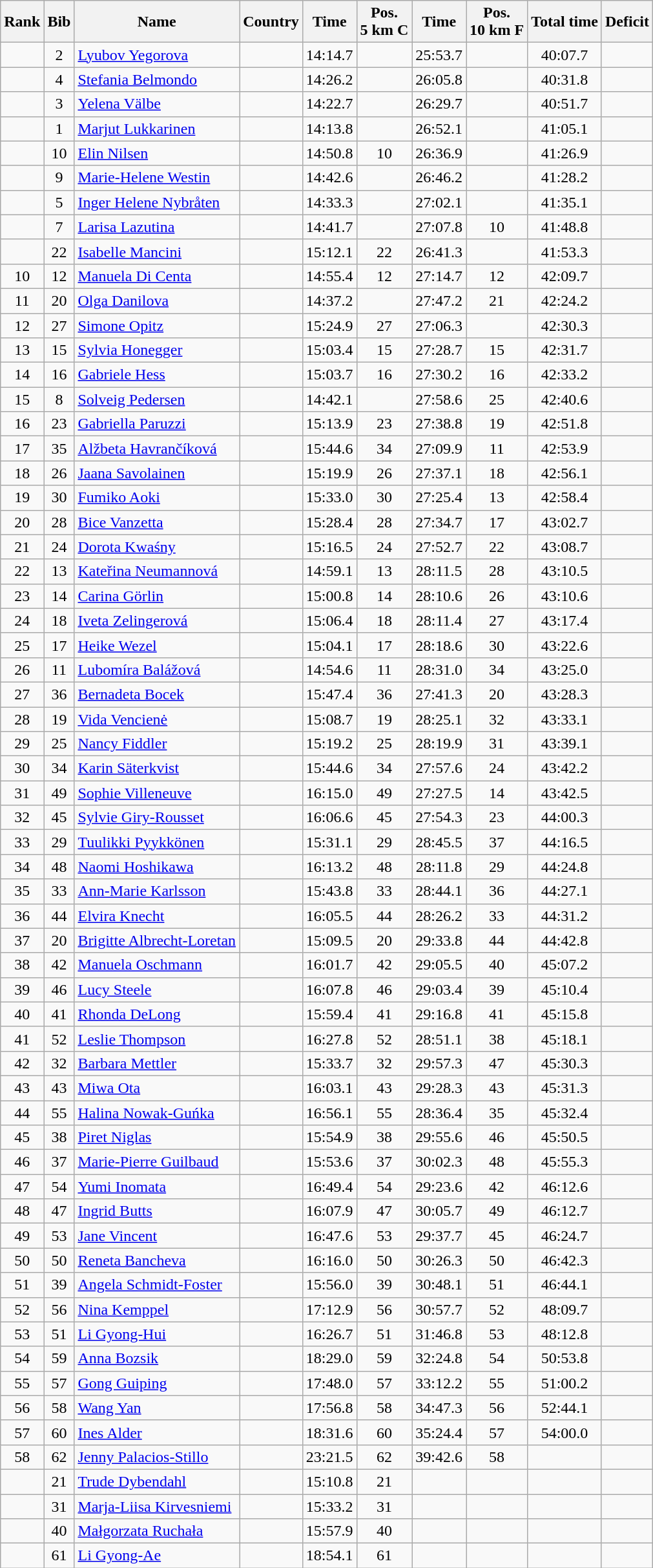<table class="wikitable sortable" style="text-align:center">
<tr>
<th>Rank</th>
<th>Bib</th>
<th>Name</th>
<th>Country</th>
<th>Time<br></th>
<th>Pos.<br>5 km C</th>
<th>Time<br></th>
<th>Pos.<br>10 km F</th>
<th>Total time</th>
<th>Deficit</th>
</tr>
<tr>
<td></td>
<td>2</td>
<td align="left"><a href='#'>Lyubov Yegorova</a></td>
<td align="left"></td>
<td>14:14.7</td>
<td></td>
<td>25:53.7</td>
<td></td>
<td>40:07.7</td>
<td></td>
</tr>
<tr>
<td></td>
<td>4</td>
<td align="left"><a href='#'>Stefania Belmondo</a></td>
<td align="left"></td>
<td>14:26.2</td>
<td></td>
<td>26:05.8</td>
<td></td>
<td>40:31.8</td>
<td align=right></td>
</tr>
<tr>
<td></td>
<td>3</td>
<td align="left"><a href='#'>Yelena Välbe</a></td>
<td align="left"></td>
<td>14:22.7</td>
<td></td>
<td>26:29.7</td>
<td></td>
<td>40:51.7</td>
<td align=right></td>
</tr>
<tr>
<td></td>
<td>1</td>
<td align="left"><a href='#'>Marjut Lukkarinen</a></td>
<td align="left"></td>
<td>14:13.8</td>
<td></td>
<td>26:52.1</td>
<td></td>
<td>41:05.1</td>
<td align=right></td>
</tr>
<tr>
<td></td>
<td>10</td>
<td align="left"><a href='#'>Elin Nilsen</a></td>
<td align="left"></td>
<td>14:50.8</td>
<td>10</td>
<td>26:36.9</td>
<td></td>
<td>41:26.9</td>
<td align=right></td>
</tr>
<tr>
<td></td>
<td>9</td>
<td align="left"><a href='#'>Marie-Helene Westin</a></td>
<td align="left"></td>
<td>14:42.6</td>
<td></td>
<td>26:46.2</td>
<td></td>
<td>41:28.2</td>
<td align=right></td>
</tr>
<tr>
<td></td>
<td>5</td>
<td align="left"><a href='#'>Inger Helene Nybråten</a></td>
<td align="left"></td>
<td>14:33.3</td>
<td></td>
<td>27:02.1</td>
<td></td>
<td>41:35.1</td>
<td align=right></td>
</tr>
<tr>
<td></td>
<td>7</td>
<td align="left"><a href='#'>Larisa Lazutina</a></td>
<td align="left"></td>
<td>14:41.7</td>
<td></td>
<td>27:07.8</td>
<td>10</td>
<td>41:48.8</td>
<td align=right></td>
</tr>
<tr>
<td></td>
<td>22</td>
<td align="left"><a href='#'>Isabelle Mancini</a></td>
<td align="left"></td>
<td>15:12.1</td>
<td>22</td>
<td>26:41.3</td>
<td></td>
<td>41:53.3</td>
<td align=right></td>
</tr>
<tr>
<td>10</td>
<td>12</td>
<td align="left"><a href='#'>Manuela Di Centa</a></td>
<td align="left"></td>
<td>14:55.4</td>
<td>12</td>
<td>27:14.7</td>
<td>12</td>
<td>42:09.7</td>
<td align=right></td>
</tr>
<tr>
<td>11</td>
<td>20</td>
<td align="left"><a href='#'>Olga Danilova</a></td>
<td align="left"></td>
<td>14:37.2</td>
<td></td>
<td>27:47.2</td>
<td>21</td>
<td>42:24.2</td>
<td align=right></td>
</tr>
<tr>
<td>12</td>
<td>27</td>
<td align="left"><a href='#'>Simone Opitz</a></td>
<td align="left"></td>
<td>15:24.9</td>
<td>27</td>
<td>27:06.3</td>
<td></td>
<td>42:30.3</td>
<td align=right></td>
</tr>
<tr>
<td>13</td>
<td>15</td>
<td align="left"><a href='#'>Sylvia Honegger</a></td>
<td align="left"></td>
<td>15:03.4</td>
<td>15</td>
<td>27:28.7</td>
<td>15</td>
<td>42:31.7</td>
<td align=right></td>
</tr>
<tr>
<td>14</td>
<td>16</td>
<td align="left"><a href='#'>Gabriele Hess</a></td>
<td align="left"></td>
<td>15:03.7</td>
<td>16</td>
<td>27:30.2</td>
<td>16</td>
<td>42:33.2</td>
<td align=right></td>
</tr>
<tr>
<td>15</td>
<td>8</td>
<td align="left"><a href='#'>Solveig Pedersen</a></td>
<td align="left"></td>
<td>14:42.1</td>
<td></td>
<td>27:58.6</td>
<td>25</td>
<td>42:40.6</td>
<td align=right></td>
</tr>
<tr>
<td>16</td>
<td>23</td>
<td align="left"><a href='#'>Gabriella Paruzzi</a></td>
<td align="left"></td>
<td>15:13.9</td>
<td>23</td>
<td>27:38.8</td>
<td>19</td>
<td>42:51.8</td>
<td align=right></td>
</tr>
<tr>
<td>17</td>
<td>35</td>
<td align="left"><a href='#'>Alžbeta Havrančíková</a></td>
<td align="left"></td>
<td>15:44.6</td>
<td>34</td>
<td>27:09.9</td>
<td>11</td>
<td>42:53.9</td>
<td align=right></td>
</tr>
<tr>
<td>18</td>
<td>26</td>
<td align="left"><a href='#'>Jaana Savolainen</a></td>
<td align="left"></td>
<td>15:19.9</td>
<td>26</td>
<td>27:37.1</td>
<td>18</td>
<td>42:56.1</td>
<td align=right></td>
</tr>
<tr>
<td>19</td>
<td>30</td>
<td align="left"><a href='#'>Fumiko Aoki</a></td>
<td align="left"></td>
<td>15:33.0</td>
<td>30</td>
<td>27:25.4</td>
<td>13</td>
<td>42:58.4</td>
<td align=right></td>
</tr>
<tr>
<td>20</td>
<td>28</td>
<td align="left"><a href='#'>Bice Vanzetta</a></td>
<td align="left"></td>
<td>15:28.4</td>
<td>28</td>
<td>27:34.7</td>
<td>17</td>
<td>43:02.7</td>
<td align=right></td>
</tr>
<tr>
<td>21</td>
<td>24</td>
<td align="left"><a href='#'>Dorota Kwaśny</a></td>
<td align="left"></td>
<td>15:16.5</td>
<td>24</td>
<td>27:52.7</td>
<td>22</td>
<td>43:08.7</td>
<td align=right></td>
</tr>
<tr>
<td>22</td>
<td>13</td>
<td align="left"><a href='#'>Kateřina Neumannová</a></td>
<td align="left"></td>
<td>14:59.1</td>
<td>13</td>
<td>28:11.5</td>
<td>28</td>
<td>43:10.5</td>
<td align=right></td>
</tr>
<tr>
<td>23</td>
<td>14</td>
<td align="left"><a href='#'>Carina Görlin</a></td>
<td align="left"></td>
<td>15:00.8</td>
<td>14</td>
<td>28:10.6</td>
<td>26</td>
<td>43:10.6</td>
<td align=right></td>
</tr>
<tr>
<td>24</td>
<td>18</td>
<td align="left"><a href='#'>Iveta Zelingerová</a></td>
<td align="left"></td>
<td>15:06.4</td>
<td>18</td>
<td>28:11.4</td>
<td>27</td>
<td>43:17.4</td>
<td align=right></td>
</tr>
<tr>
<td>25</td>
<td>17</td>
<td align="left"><a href='#'>Heike Wezel</a></td>
<td align="left"></td>
<td>15:04.1</td>
<td>17</td>
<td>28:18.6</td>
<td>30</td>
<td>43:22.6</td>
<td align=right></td>
</tr>
<tr>
<td>26</td>
<td>11</td>
<td align="left"><a href='#'>Lubomíra Balážová</a></td>
<td align="left"></td>
<td>14:54.6</td>
<td>11</td>
<td>28:31.0</td>
<td>34</td>
<td>43:25.0</td>
<td align=right></td>
</tr>
<tr>
<td>27</td>
<td>36</td>
<td align="left"><a href='#'>Bernadeta Bocek</a></td>
<td align="left"></td>
<td>15:47.4</td>
<td>36</td>
<td>27:41.3</td>
<td>20</td>
<td>43:28.3</td>
<td align=right></td>
</tr>
<tr>
<td>28</td>
<td>19</td>
<td align="left"><a href='#'>Vida Vencienė</a></td>
<td align="left"></td>
<td>15:08.7</td>
<td>19</td>
<td>28:25.1</td>
<td>32</td>
<td>43:33.1</td>
<td align=right></td>
</tr>
<tr>
<td>29</td>
<td>25</td>
<td align="left"><a href='#'>Nancy Fiddler</a></td>
<td align="left"></td>
<td>15:19.2</td>
<td>25</td>
<td>28:19.9</td>
<td>31</td>
<td>43:39.1</td>
<td align=right></td>
</tr>
<tr>
<td>30</td>
<td>34</td>
<td align="left"><a href='#'>Karin Säterkvist</a></td>
<td align="left"></td>
<td>15:44.6</td>
<td>34</td>
<td>27:57.6</td>
<td>24</td>
<td>43:42.2</td>
<td align=right></td>
</tr>
<tr>
<td>31</td>
<td>49</td>
<td align="left"><a href='#'>Sophie Villeneuve</a></td>
<td align="left"></td>
<td>16:15.0</td>
<td>49</td>
<td>27:27.5</td>
<td>14</td>
<td>43:42.5</td>
<td align=right></td>
</tr>
<tr>
<td>32</td>
<td>45</td>
<td align="left"><a href='#'>Sylvie Giry-Rousset</a></td>
<td align="left"></td>
<td>16:06.6</td>
<td>45</td>
<td>27:54.3</td>
<td>23</td>
<td>44:00.3</td>
<td align=right></td>
</tr>
<tr>
<td>33</td>
<td>29</td>
<td align="left"><a href='#'>Tuulikki Pyykkönen</a></td>
<td align="left"></td>
<td>15:31.1</td>
<td>29</td>
<td>28:45.5</td>
<td>37</td>
<td>44:16.5</td>
<td align=right></td>
</tr>
<tr>
<td>34</td>
<td>48</td>
<td align="left"><a href='#'>Naomi Hoshikawa</a></td>
<td align="left"></td>
<td>16:13.2</td>
<td>48</td>
<td>28:11.8</td>
<td>29</td>
<td>44:24.8</td>
<td align=right></td>
</tr>
<tr>
<td>35</td>
<td>33</td>
<td align="left"><a href='#'>Ann-Marie Karlsson</a></td>
<td align="left"></td>
<td>15:43.8</td>
<td>33</td>
<td>28:44.1</td>
<td>36</td>
<td>44:27.1</td>
<td align=right></td>
</tr>
<tr>
<td>36</td>
<td>44</td>
<td align="left"><a href='#'>Elvira Knecht</a></td>
<td align="left"></td>
<td>16:05.5</td>
<td>44</td>
<td>28:26.2</td>
<td>33</td>
<td>44:31.2</td>
<td align=right></td>
</tr>
<tr>
<td>37</td>
<td>20</td>
<td align="left"><a href='#'>Brigitte Albrecht-Loretan</a></td>
<td align="left"></td>
<td>15:09.5</td>
<td>20</td>
<td>29:33.8</td>
<td>44</td>
<td>44:42.8</td>
<td align=right></td>
</tr>
<tr>
<td>38</td>
<td>42</td>
<td align="left"><a href='#'>Manuela Oschmann</a></td>
<td align="left"></td>
<td>16:01.7</td>
<td>42</td>
<td>29:05.5</td>
<td>40</td>
<td>45:07.2</td>
<td align=right></td>
</tr>
<tr>
<td>39</td>
<td>46</td>
<td align="left"><a href='#'>Lucy Steele</a></td>
<td align="left"></td>
<td>16:07.8</td>
<td>46</td>
<td>29:03.4</td>
<td>39</td>
<td>45:10.4</td>
<td align=right></td>
</tr>
<tr>
<td>40</td>
<td>41</td>
<td align="left"><a href='#'>Rhonda DeLong</a></td>
<td align="left"></td>
<td>15:59.4</td>
<td>41</td>
<td>29:16.8</td>
<td>41</td>
<td>45:15.8</td>
<td align=right></td>
</tr>
<tr>
<td>41</td>
<td>52</td>
<td align="left"><a href='#'>Leslie Thompson</a></td>
<td align="left"></td>
<td>16:27.8</td>
<td>52</td>
<td>28:51.1</td>
<td>38</td>
<td>45:18.1</td>
<td align=right></td>
</tr>
<tr>
<td>42</td>
<td>32</td>
<td align="left"><a href='#'>Barbara Mettler</a></td>
<td align="left"></td>
<td>15:33.7</td>
<td>32</td>
<td>29:57.3</td>
<td>47</td>
<td>45:30.3</td>
<td align=right></td>
</tr>
<tr>
<td>43</td>
<td>43</td>
<td align="left"><a href='#'>Miwa Ota</a></td>
<td align="left"></td>
<td>16:03.1</td>
<td>43</td>
<td>29:28.3</td>
<td>43</td>
<td>45:31.3</td>
<td align=right></td>
</tr>
<tr>
<td>44</td>
<td>55</td>
<td align="left"><a href='#'>Halina Nowak-Guńka</a></td>
<td align="left"></td>
<td>16:56.1</td>
<td>55</td>
<td>28:36.4</td>
<td>35</td>
<td>45:32.4</td>
<td align=right></td>
</tr>
<tr>
<td>45</td>
<td>38</td>
<td align="left"><a href='#'>Piret Niglas</a></td>
<td align="left"></td>
<td>15:54.9</td>
<td>38</td>
<td>29:55.6</td>
<td>46</td>
<td>45:50.5</td>
<td align=right></td>
</tr>
<tr>
<td>46</td>
<td>37</td>
<td align="left"><a href='#'>Marie-Pierre Guilbaud</a></td>
<td align="left"></td>
<td>15:53.6</td>
<td>37</td>
<td>30:02.3</td>
<td>48</td>
<td>45:55.3</td>
<td align=right></td>
</tr>
<tr>
<td>47</td>
<td>54</td>
<td align="left"><a href='#'>Yumi Inomata</a></td>
<td align="left"></td>
<td>16:49.4</td>
<td>54</td>
<td>29:23.6</td>
<td>42</td>
<td>46:12.6</td>
<td align=right></td>
</tr>
<tr>
<td>48</td>
<td>47</td>
<td align="left"><a href='#'>Ingrid Butts</a></td>
<td align="left"></td>
<td>16:07.9</td>
<td>47</td>
<td>30:05.7</td>
<td>49</td>
<td>46:12.7</td>
<td align=right></td>
</tr>
<tr>
<td>49</td>
<td>53</td>
<td align="left"><a href='#'>Jane Vincent</a></td>
<td align="left"></td>
<td>16:47.6</td>
<td>53</td>
<td>29:37.7</td>
<td>45</td>
<td>46:24.7</td>
<td align=right></td>
</tr>
<tr>
<td>50</td>
<td>50</td>
<td align="left"><a href='#'>Reneta Bancheva</a></td>
<td align="left"></td>
<td>16:16.0</td>
<td>50</td>
<td>30:26.3</td>
<td>50</td>
<td>46:42.3</td>
<td align=right></td>
</tr>
<tr>
<td>51</td>
<td>39</td>
<td align="left"><a href='#'>Angela Schmidt-Foster</a></td>
<td align="left"></td>
<td>15:56.0</td>
<td>39</td>
<td>30:48.1</td>
<td>51</td>
<td>46:44.1</td>
<td align=right></td>
</tr>
<tr>
<td>52</td>
<td>56</td>
<td align="left"><a href='#'>Nina Kemppel</a></td>
<td align="left"></td>
<td>17:12.9</td>
<td>56</td>
<td>30:57.7</td>
<td>52</td>
<td>48:09.7</td>
<td align=right></td>
</tr>
<tr>
<td>53</td>
<td>51</td>
<td align="left"><a href='#'>Li Gyong-Hui</a></td>
<td align="left"></td>
<td>16:26.7</td>
<td>51</td>
<td>31:46.8</td>
<td>53</td>
<td>48:12.8</td>
<td align=right></td>
</tr>
<tr>
<td>54</td>
<td>59</td>
<td align="left"><a href='#'>Anna Bozsik</a></td>
<td align="left"></td>
<td>18:29.0</td>
<td>59</td>
<td>32:24.8</td>
<td>54</td>
<td>50:53.8</td>
<td align=right></td>
</tr>
<tr>
<td>55</td>
<td>57</td>
<td align="left"><a href='#'>Gong Guiping</a></td>
<td align="left"></td>
<td>17:48.0</td>
<td>57</td>
<td>33:12.2</td>
<td>55</td>
<td>51:00.2</td>
<td align=right></td>
</tr>
<tr>
<td>56</td>
<td>58</td>
<td align="left"><a href='#'>Wang Yan</a></td>
<td align="left"></td>
<td>17:56.8</td>
<td>58</td>
<td>34:47.3</td>
<td>56</td>
<td>52:44.1</td>
<td align=right></td>
</tr>
<tr>
<td>57</td>
<td>60</td>
<td align="left"><a href='#'>Ines Alder</a></td>
<td align="left"></td>
<td>18:31.6</td>
<td>60</td>
<td>35:24.4</td>
<td>57</td>
<td>54:00.0</td>
<td align=right></td>
</tr>
<tr>
<td>58</td>
<td>62</td>
<td align="left"><a href='#'>Jenny Palacios-Stillo</a></td>
<td align="left"></td>
<td>23:21.5</td>
<td>62</td>
<td>39:42.6</td>
<td>58</td>
<td></td>
<td align=right></td>
</tr>
<tr>
<td></td>
<td>21</td>
<td align="left"><a href='#'>Trude Dybendahl</a></td>
<td align="left"></td>
<td>15:10.8</td>
<td>21</td>
<td></td>
<td></td>
<td></td>
<td></td>
</tr>
<tr>
<td></td>
<td>31</td>
<td align="left"><a href='#'>Marja-Liisa Kirvesniemi</a></td>
<td align="left"></td>
<td>15:33.2</td>
<td>31</td>
<td></td>
<td></td>
<td></td>
<td></td>
</tr>
<tr>
<td></td>
<td>40</td>
<td align="left"><a href='#'>Małgorzata Ruchała</a></td>
<td align="left"></td>
<td>15:57.9</td>
<td>40</td>
<td></td>
<td></td>
<td></td>
<td></td>
</tr>
<tr>
<td></td>
<td>61</td>
<td align="left"><a href='#'>Li Gyong-Ae</a></td>
<td align="left"></td>
<td>18:54.1</td>
<td>61</td>
<td></td>
<td></td>
<td></td>
<td></td>
</tr>
</table>
